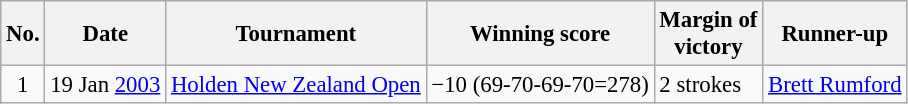<table class="wikitable" style="font-size:95%;">
<tr>
<th>No.</th>
<th>Date</th>
<th>Tournament</th>
<th>Winning score</th>
<th>Margin of<br>victory</th>
<th>Runner-up</th>
</tr>
<tr>
<td align=center>1</td>
<td align=right>19 Jan <a href='#'>2003</a></td>
<td><a href='#'>Holden New Zealand Open</a></td>
<td>−10 (69-70-69-70=278)</td>
<td>2 strokes</td>
<td> <a href='#'>Brett Rumford</a></td>
</tr>
</table>
